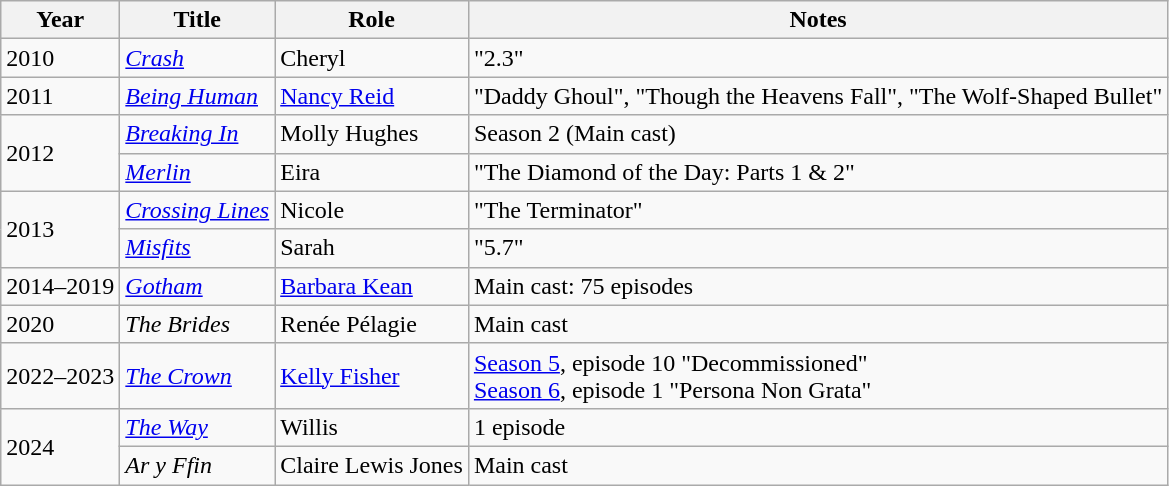<table class="wikitable sortable">
<tr>
<th>Year</th>
<th>Title</th>
<th>Role</th>
<th class="unsortable">Notes</th>
</tr>
<tr>
<td>2010</td>
<td><em><a href='#'>Crash</a></em></td>
<td>Cheryl</td>
<td>"2.3"</td>
</tr>
<tr>
<td>2011</td>
<td><em><a href='#'>Being Human</a></em></td>
<td><a href='#'>Nancy Reid</a></td>
<td>"Daddy Ghoul", "Though the Heavens Fall", "The Wolf-Shaped Bullet"</td>
</tr>
<tr>
<td rowspan="2">2012</td>
<td><em><a href='#'>Breaking In</a></em></td>
<td>Molly Hughes</td>
<td>Season 2 (Main cast)</td>
</tr>
<tr>
<td><em><a href='#'>Merlin</a></em></td>
<td>Eira</td>
<td>"The Diamond of the Day: Parts 1 & 2"</td>
</tr>
<tr>
<td rowspan="2">2013</td>
<td><em><a href='#'>Crossing Lines</a></em></td>
<td>Nicole</td>
<td>"The Terminator"</td>
</tr>
<tr>
<td><em><a href='#'>Misfits</a></em></td>
<td>Sarah</td>
<td>"5.7"</td>
</tr>
<tr>
<td>2014–2019</td>
<td><em><a href='#'>Gotham</a></em></td>
<td><a href='#'>Barbara Kean</a></td>
<td>Main cast: 75 episodes</td>
</tr>
<tr>
<td>2020</td>
<td><em>The Brides</em></td>
<td>Renée Pélagie</td>
<td>Main cast</td>
</tr>
<tr>
<td>2022–2023</td>
<td><em><a href='#'>The Crown</a></em></td>
<td><a href='#'>Kelly Fisher</a></td>
<td><a href='#'>Season 5</a>, episode 10 "Decommissioned"<br><a href='#'>Season 6</a>, episode 1 "Persona Non Grata"</td>
</tr>
<tr>
<td rowspan="2">2024</td>
<td><em><a href='#'>The Way</a></em></td>
<td>Willis</td>
<td>1 episode</td>
</tr>
<tr>
<td><em>Ar y Ffin</em></td>
<td>Claire Lewis Jones</td>
<td>Main cast</td>
</tr>
</table>
